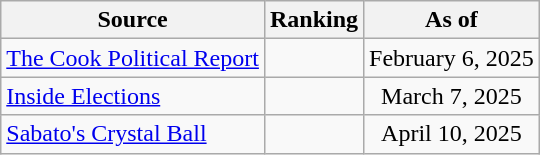<table class="wikitable" style="text-align:center">
<tr>
<th>Source</th>
<th>Ranking</th>
<th>As of</th>
</tr>
<tr>
<td align=left><a href='#'>The Cook Political Report</a></td>
<td></td>
<td>February 6, 2025</td>
</tr>
<tr>
<td align=left><a href='#'>Inside Elections</a></td>
<td></td>
<td>March 7, 2025</td>
</tr>
<tr>
<td align=left><a href='#'>Sabato's Crystal Ball</a></td>
<td></td>
<td>April 10, 2025</td>
</tr>
</table>
